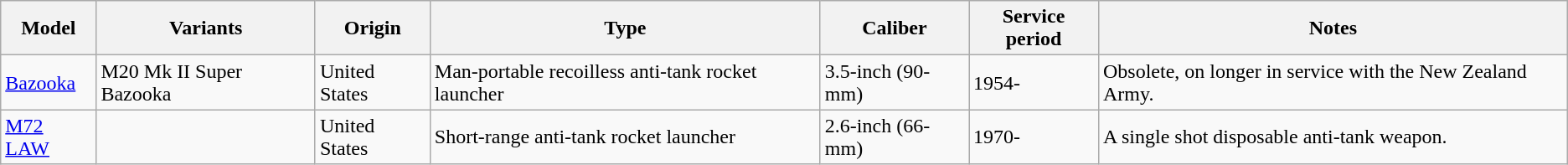<table class="wikitable sortable">
<tr>
<th>Model</th>
<th>Variants</th>
<th>Origin</th>
<th>Type</th>
<th>Caliber</th>
<th>Service period</th>
<th>Notes</th>
</tr>
<tr>
<td><a href='#'>Bazooka</a></td>
<td>M20 Mk II Super Bazooka</td>
<td>United States</td>
<td>Man-portable recoilless anti-tank rocket launcher</td>
<td>3.5-inch (90-mm)</td>
<td>1954-</td>
<td>Obsolete, on longer in service with the New Zealand Army.</td>
</tr>
<tr>
<td><a href='#'>M72 LAW</a></td>
<td></td>
<td>United States</td>
<td>Short-range anti-tank rocket launcher</td>
<td>2.6-inch (66-mm)</td>
<td>1970-</td>
<td>A single shot disposable anti-tank weapon.</td>
</tr>
</table>
